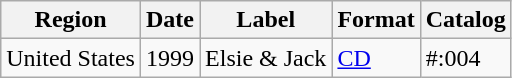<table class="wikitable">
<tr>
<th>Region</th>
<th>Date</th>
<th>Label</th>
<th>Format</th>
<th>Catalog</th>
</tr>
<tr>
<td>United States</td>
<td>1999</td>
<td>Elsie & Jack</td>
<td><a href='#'>CD</a></td>
<td>#:004</td>
</tr>
</table>
